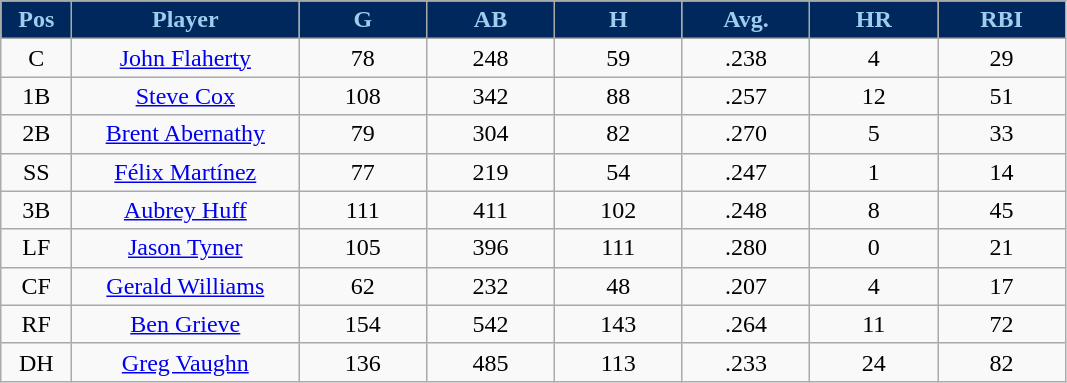<table class="wikitable sortable">
<tr>
<th style="background:#00285D;color:#9ECEEE;" width="5%">Pos</th>
<th style="background:#00285D;color:#9ECEEE;" width="16%">Player</th>
<th style="background:#00285D;color:#9ECEEE;" width="9%">G</th>
<th style="background:#00285D;color:#9ECEEE;" width="9%">AB</th>
<th style="background:#00285D;color:#9ECEEE;" width="9%">H</th>
<th style="background:#00285D;color:#9ECEEE;" width="9%">Avg.</th>
<th style="background:#00285D;color:#9ECEEE;" width="9%">HR</th>
<th style="background:#00285D;color:#9ECEEE;" width="9%">RBI</th>
</tr>
<tr align=center>
<td>C</td>
<td><a href='#'>John Flaherty</a></td>
<td>78</td>
<td>248</td>
<td>59</td>
<td>.238</td>
<td>4</td>
<td>29</td>
</tr>
<tr align=center>
<td>1B</td>
<td><a href='#'>Steve Cox</a></td>
<td>108</td>
<td>342</td>
<td>88</td>
<td>.257</td>
<td>12</td>
<td>51</td>
</tr>
<tr align=center>
<td>2B</td>
<td><a href='#'>Brent Abernathy</a></td>
<td>79</td>
<td>304</td>
<td>82</td>
<td>.270</td>
<td>5</td>
<td>33</td>
</tr>
<tr align=center>
<td>SS</td>
<td><a href='#'>Félix Martínez</a></td>
<td>77</td>
<td>219</td>
<td>54</td>
<td>.247</td>
<td>1</td>
<td>14</td>
</tr>
<tr align=center>
<td>3B</td>
<td><a href='#'>Aubrey Huff</a></td>
<td>111</td>
<td>411</td>
<td>102</td>
<td>.248</td>
<td>8</td>
<td>45</td>
</tr>
<tr align=center>
<td>LF</td>
<td><a href='#'>Jason Tyner</a></td>
<td>105</td>
<td>396</td>
<td>111</td>
<td>.280</td>
<td>0</td>
<td>21</td>
</tr>
<tr align=center>
<td>CF</td>
<td><a href='#'>Gerald Williams</a></td>
<td>62</td>
<td>232</td>
<td>48</td>
<td>.207</td>
<td>4</td>
<td>17</td>
</tr>
<tr align=center>
<td>RF</td>
<td><a href='#'>Ben Grieve</a></td>
<td>154</td>
<td>542</td>
<td>143</td>
<td>.264</td>
<td>11</td>
<td>72</td>
</tr>
<tr align=center>
<td>DH</td>
<td><a href='#'>Greg Vaughn</a></td>
<td>136</td>
<td>485</td>
<td>113</td>
<td>.233</td>
<td>24</td>
<td>82</td>
</tr>
</table>
